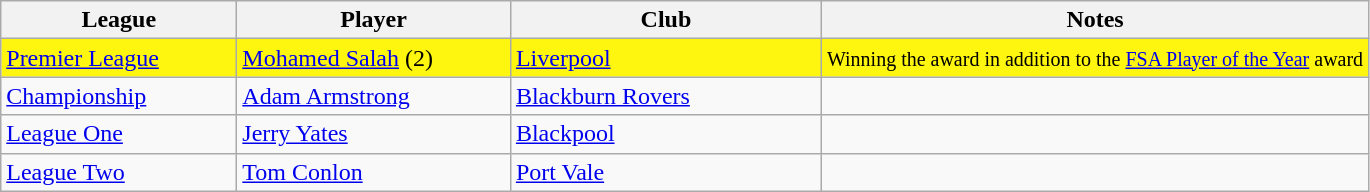<table class="wikitable">
<tr>
<th>League</th>
<th>Player</th>
<th>Club</th>
<th>Notes</th>
</tr>
<tr bgcolor=#FFF60F>
<td width="150px"><a href='#'>Premier League</a></td>
<td width="175px"> <a href='#'>Mohamed Salah</a> (2)</td>
<td width="200px"><a href='#'>Liverpool</a></td>
<td><small>Winning the award in addition to the <a href='#'>FSA Player of the Year</a> award</small></td>
</tr>
<tr>
<td><a href='#'>Championship</a></td>
<td> <a href='#'>Adam Armstrong</a></td>
<td><a href='#'>Blackburn Rovers</a></td>
<td></td>
</tr>
<tr>
<td><a href='#'>League One</a></td>
<td> <a href='#'>Jerry Yates</a></td>
<td><a href='#'>Blackpool</a></td>
<td></td>
</tr>
<tr>
<td><a href='#'>League Two</a></td>
<td> <a href='#'>Tom Conlon</a></td>
<td><a href='#'>Port Vale</a></td>
<td></td>
</tr>
</table>
